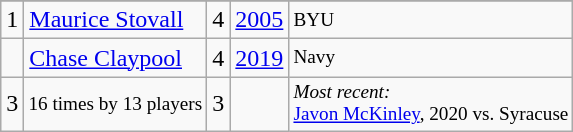<table class="wikitable">
<tr>
</tr>
<tr>
<td>1</td>
<td><a href='#'>Maurice Stovall</a></td>
<td>4</td>
<td><a href='#'>2005</a></td>
<td style="font-size:80%;">BYU</td>
</tr>
<tr>
<td></td>
<td><a href='#'>Chase Claypool</a></td>
<td>4</td>
<td><a href='#'>2019</a></td>
<td style="font-size:80%;">Navy</td>
</tr>
<tr>
<td>3</td>
<td style="font-size:80%;">16 times by 13 players</td>
<td>3</td>
<td></td>
<td colspan=2 style="font-size:80%;"><em>Most recent:</em><br><a href='#'>Javon McKinley</a>, 2020 vs. Syracuse</td>
</tr>
</table>
